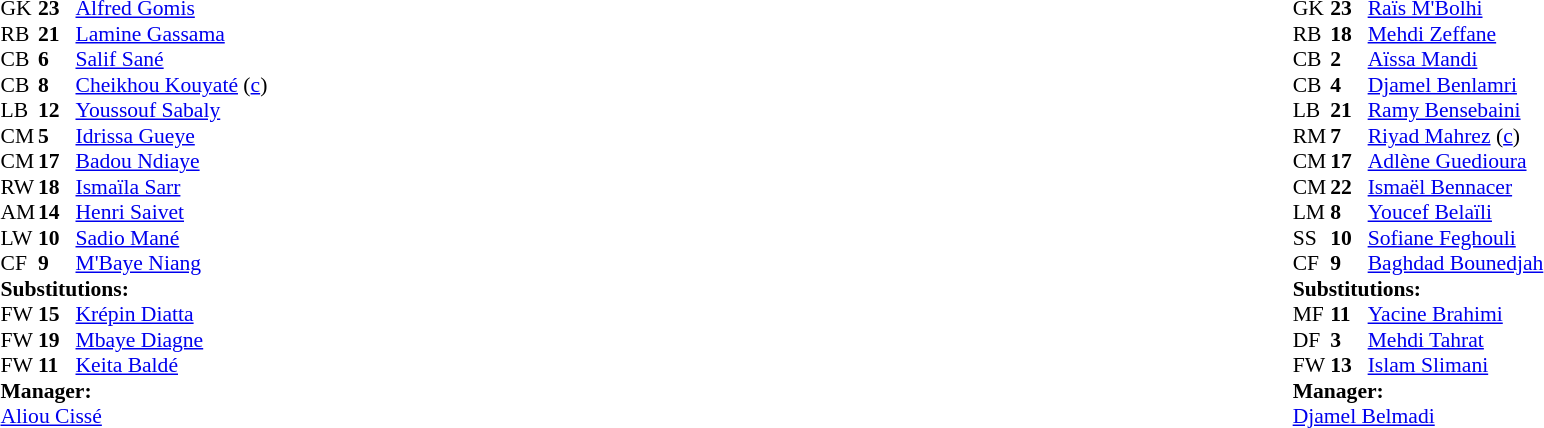<table width="100%">
<tr>
<td valign="top" width="40%"><br><table style="font-size:90%" cellspacing="0" cellpadding="0">
<tr>
<th width=25></th>
<th width=25></th>
</tr>
<tr>
<td>GK</td>
<td><strong>23</strong></td>
<td><a href='#'>Alfred Gomis</a></td>
</tr>
<tr>
<td>RB</td>
<td><strong>21</strong></td>
<td><a href='#'>Lamine Gassama</a></td>
<td></td>
</tr>
<tr>
<td>CB</td>
<td><strong>6</strong></td>
<td><a href='#'>Salif Sané</a></td>
</tr>
<tr>
<td>CB</td>
<td><strong>8</strong></td>
<td><a href='#'>Cheikhou Kouyaté</a> (<a href='#'>c</a>)</td>
</tr>
<tr>
<td>LB</td>
<td><strong>12</strong></td>
<td><a href='#'>Youssouf Sabaly</a></td>
</tr>
<tr>
<td>CM</td>
<td><strong>5</strong></td>
<td><a href='#'>Idrissa Gueye</a></td>
<td></td>
</tr>
<tr>
<td>CM</td>
<td><strong>17</strong></td>
<td><a href='#'>Badou Ndiaye</a></td>
<td></td>
<td></td>
</tr>
<tr>
<td>RW</td>
<td><strong>18</strong></td>
<td><a href='#'>Ismaïla Sarr</a></td>
</tr>
<tr>
<td>AM</td>
<td><strong>14</strong></td>
<td><a href='#'>Henri Saivet</a></td>
<td></td>
<td></td>
</tr>
<tr>
<td>LW</td>
<td><strong>10</strong></td>
<td><a href='#'>Sadio Mané</a></td>
</tr>
<tr>
<td>CF</td>
<td><strong>9</strong></td>
<td><a href='#'>M'Baye Niang</a></td>
<td></td>
<td></td>
</tr>
<tr>
<td colspan=3><strong>Substitutions:</strong></td>
</tr>
<tr>
<td>FW</td>
<td><strong>15</strong></td>
<td><a href='#'>Krépin Diatta</a></td>
<td></td>
<td></td>
</tr>
<tr>
<td>FW</td>
<td><strong>19</strong></td>
<td><a href='#'>Mbaye Diagne</a></td>
<td></td>
<td></td>
</tr>
<tr>
<td>FW</td>
<td><strong>11</strong></td>
<td><a href='#'>Keita Baldé</a></td>
<td></td>
<td></td>
</tr>
<tr>
<td colspan=3><strong>Manager:</strong></td>
</tr>
<tr>
<td colspan=3><a href='#'>Aliou Cissé</a></td>
</tr>
</table>
</td>
<td valign="top"></td>
<td valign="top" width="50%"><br><table style="font-size:90%; margin:auto" cellspacing="0" cellpadding="0">
<tr>
<th width=25></th>
<th width=25></th>
</tr>
<tr>
<td>GK</td>
<td><strong>23</strong></td>
<td><a href='#'>Raïs M'Bolhi</a></td>
</tr>
<tr>
<td>RB</td>
<td><strong>18</strong></td>
<td><a href='#'>Mehdi Zeffane</a></td>
</tr>
<tr>
<td>CB</td>
<td><strong>2</strong></td>
<td><a href='#'>Aïssa Mandi</a></td>
<td></td>
</tr>
<tr>
<td>CB</td>
<td><strong>4</strong></td>
<td><a href='#'>Djamel Benlamri</a></td>
</tr>
<tr>
<td>LB</td>
<td><strong>21</strong></td>
<td><a href='#'>Ramy Bensebaini</a></td>
<td></td>
</tr>
<tr>
<td>RM</td>
<td><strong>7</strong></td>
<td><a href='#'>Riyad Mahrez</a> (<a href='#'>c</a>)</td>
</tr>
<tr>
<td>CM</td>
<td><strong>17</strong></td>
<td><a href='#'>Adlène Guedioura</a></td>
<td></td>
</tr>
<tr>
<td>CM</td>
<td><strong>22</strong></td>
<td><a href='#'>Ismaël Bennacer</a></td>
</tr>
<tr>
<td>LM</td>
<td><strong>8</strong></td>
<td><a href='#'>Youcef Belaïli</a></td>
<td></td>
<td></td>
</tr>
<tr>
<td>SS</td>
<td><strong>10</strong></td>
<td><a href='#'>Sofiane Feghouli</a></td>
<td></td>
<td></td>
</tr>
<tr>
<td>CF</td>
<td><strong>9</strong></td>
<td><a href='#'>Baghdad Bounedjah</a></td>
<td></td>
<td></td>
</tr>
<tr>
<td colspan=3><strong>Substitutions:</strong></td>
</tr>
<tr>
<td>MF</td>
<td><strong>11</strong></td>
<td><a href='#'>Yacine Brahimi</a></td>
<td></td>
<td></td>
</tr>
<tr>
<td>DF</td>
<td><strong>3</strong></td>
<td><a href='#'>Mehdi Tahrat</a></td>
<td></td>
<td></td>
</tr>
<tr>
<td>FW</td>
<td><strong>13</strong></td>
<td><a href='#'>Islam Slimani</a></td>
<td></td>
<td></td>
</tr>
<tr>
<td colspan=3><strong>Manager:</strong></td>
</tr>
<tr>
<td colspan=3><a href='#'>Djamel Belmadi</a></td>
</tr>
</table>
</td>
</tr>
</table>
